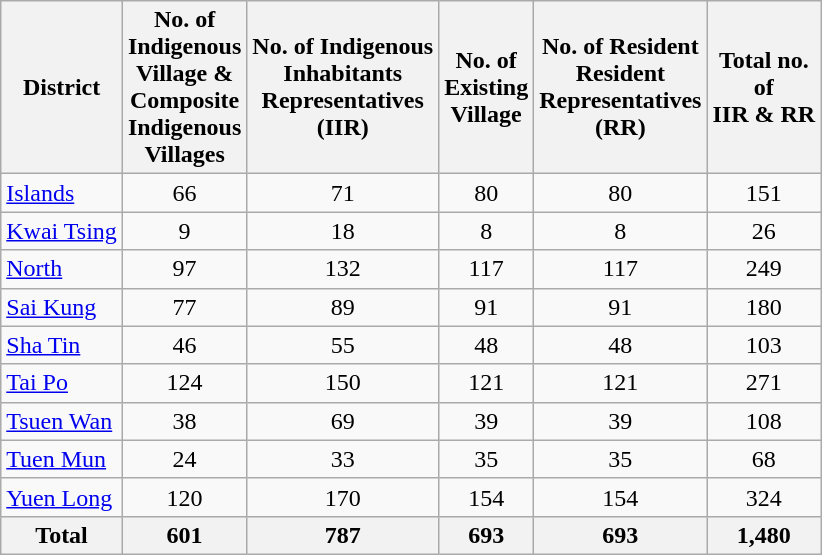<table class="wikitable" style="text-align:center;font-size:100%">
<tr>
<th>District</th>
<th>No. of<br>Indigenous<br>Village &<br>Composite<br>Indigenous<br>Villages</th>
<th>No. of Indigenous<br>Inhabitants<br>Representatives<br>(IIR)</th>
<th>No. of <br>Existing<br>Village</th>
<th>No. of Resident<br>Resident<br>Representatives<br>(RR)</th>
<th>Total no.<br>of<br>IIR & RR</th>
</tr>
<tr>
<td align=left><a href='#'>Islands</a></td>
<td>66</td>
<td>71</td>
<td>80</td>
<td>80</td>
<td>151</td>
</tr>
<tr>
<td align=left><a href='#'>Kwai Tsing</a></td>
<td>9</td>
<td>18</td>
<td>8</td>
<td>8</td>
<td>26</td>
</tr>
<tr>
<td align=left><a href='#'>North</a></td>
<td>97</td>
<td>132</td>
<td>117</td>
<td>117</td>
<td>249</td>
</tr>
<tr>
<td align=left><a href='#'>Sai Kung</a></td>
<td>77</td>
<td>89</td>
<td>91</td>
<td>91</td>
<td>180</td>
</tr>
<tr>
<td align=left><a href='#'>Sha Tin</a></td>
<td>46</td>
<td>55</td>
<td>48</td>
<td>48</td>
<td>103</td>
</tr>
<tr>
<td align=left><a href='#'>Tai Po</a></td>
<td>124</td>
<td>150</td>
<td>121</td>
<td>121</td>
<td>271</td>
</tr>
<tr>
<td align=left><a href='#'>Tsuen Wan</a></td>
<td>38</td>
<td>69</td>
<td>39</td>
<td>39</td>
<td>108</td>
</tr>
<tr>
<td align=left><a href='#'>Tuen Mun</a></td>
<td>24</td>
<td>33</td>
<td>35</td>
<td>35</td>
<td>68</td>
</tr>
<tr>
<td align=left><a href='#'>Yuen Long</a></td>
<td>120</td>
<td>170</td>
<td>154</td>
<td>154</td>
<td>324</td>
</tr>
<tr>
<th>Total</th>
<th>601</th>
<th>787</th>
<th>693</th>
<th>693</th>
<th>1,480</th>
</tr>
</table>
